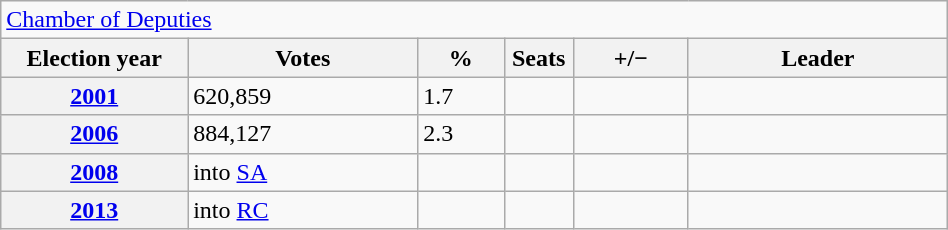<table class=wikitable style="width:50%; border:1px #AAAAFF solid">
<tr>
<td colspan=6><a href='#'>Chamber of Deputies</a></td>
</tr>
<tr>
<th width=13%>Election year</th>
<th width=16%>Votes</th>
<th width=6%>%</th>
<th width=1%>Seats</th>
<th width=8%>+/−</th>
<th width=18%>Leader</th>
</tr>
<tr>
<th><a href='#'>2001</a></th>
<td>620,859</td>
<td>1.7</td>
<td></td>
<td></td>
<td></td>
</tr>
<tr>
<th><a href='#'>2006</a></th>
<td>884,127</td>
<td>2.3</td>
<td></td>
<td></td>
<td></td>
</tr>
<tr>
<th><a href='#'>2008</a></th>
<td>into <a href='#'>SA</a></td>
<td></td>
<td></td>
<td></td>
<td></td>
</tr>
<tr>
<th><a href='#'>2013</a></th>
<td>into <a href='#'>RC</a></td>
<td></td>
<td></td>
<td></td>
<td></td>
</tr>
</table>
